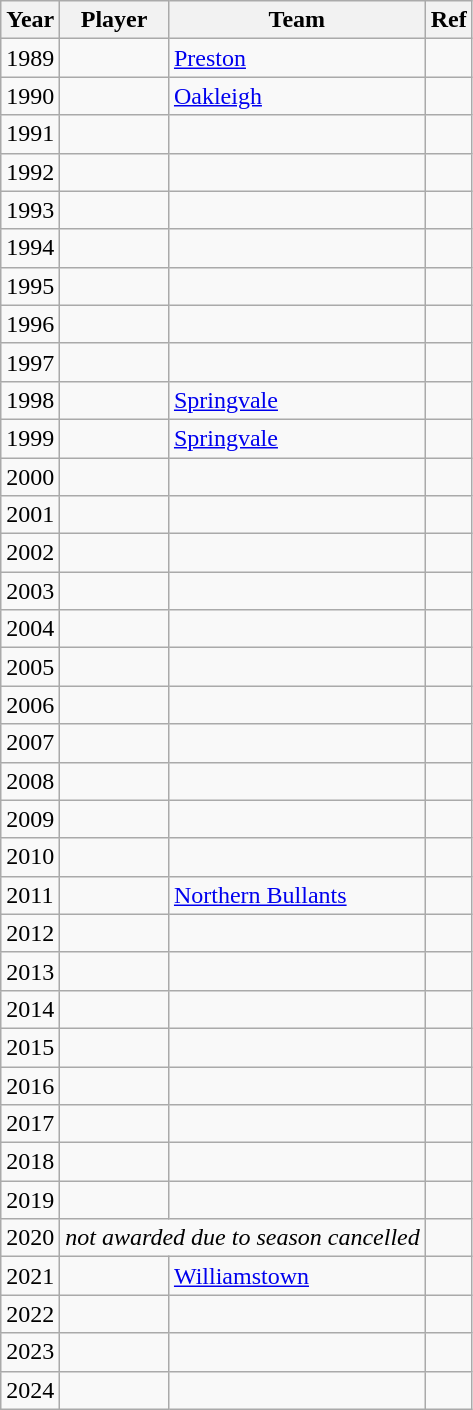<table class="wikitable sortable">
<tr>
<th>Year</th>
<th>Player</th>
<th>Team</th>
<th>Ref</th>
</tr>
<tr>
<td>1989</td>
<td></td>
<td><a href='#'>Preston</a></td>
<td></td>
</tr>
<tr>
<td>1990</td>
<td></td>
<td><a href='#'>Oakleigh</a></td>
<td></td>
</tr>
<tr>
<td>1991</td>
<td></td>
<td></td>
<td></td>
</tr>
<tr>
<td>1992</td>
<td></td>
<td></td>
<td></td>
</tr>
<tr>
<td>1993</td>
<td></td>
<td></td>
<td></td>
</tr>
<tr>
<td>1994</td>
<td></td>
<td></td>
<td></td>
</tr>
<tr>
<td>1995</td>
<td></td>
<td></td>
<td></td>
</tr>
<tr>
<td>1996</td>
<td></td>
<td></td>
<td></td>
</tr>
<tr>
<td>1997</td>
<td></td>
<td></td>
<td></td>
</tr>
<tr>
<td>1998</td>
<td></td>
<td><a href='#'>Springvale</a></td>
<td></td>
</tr>
<tr>
<td>1999</td>
<td></td>
<td><a href='#'>Springvale</a></td>
<td></td>
</tr>
<tr>
<td>2000</td>
<td></td>
<td></td>
<td></td>
</tr>
<tr>
<td>2001</td>
<td></td>
<td></td>
<td></td>
</tr>
<tr>
<td>2002</td>
<td></td>
<td></td>
<td></td>
</tr>
<tr>
<td>2003</td>
<td></td>
<td></td>
<td></td>
</tr>
<tr>
<td>2004</td>
<td></td>
<td></td>
<td></td>
</tr>
<tr>
<td>2005</td>
<td></td>
<td></td>
<td></td>
</tr>
<tr>
<td>2006</td>
<td></td>
<td></td>
<td></td>
</tr>
<tr>
<td>2007</td>
<td></td>
<td></td>
<td></td>
</tr>
<tr>
<td>2008</td>
<td></td>
<td></td>
<td></td>
</tr>
<tr>
<td>2009</td>
<td></td>
<td></td>
<td></td>
</tr>
<tr>
<td>2010</td>
<td></td>
<td></td>
<td></td>
</tr>
<tr>
<td>2011</td>
<td></td>
<td><a href='#'>Northern Bullants</a></td>
<td></td>
</tr>
<tr>
<td>2012</td>
<td></td>
<td></td>
<td></td>
</tr>
<tr>
<td>2013</td>
<td></td>
<td></td>
<td></td>
</tr>
<tr>
<td>2014</td>
<td></td>
<td></td>
<td></td>
</tr>
<tr>
<td>2015</td>
<td></td>
<td></td>
<td></td>
</tr>
<tr>
<td>2016</td>
<td></td>
<td></td>
<td></td>
</tr>
<tr>
<td>2017</td>
<td></td>
<td></td>
<td></td>
</tr>
<tr>
<td>2018</td>
<td></td>
<td></td>
<td></td>
</tr>
<tr>
<td>2019</td>
<td></td>
<td></td>
<td></td>
</tr>
<tr>
<td>2020</td>
<td colspan="2"><em>not awarded due to season cancelled</em></td>
<td></td>
</tr>
<tr>
<td>2021</td>
<td></td>
<td><a href='#'>Williamstown</a></td>
<td></td>
</tr>
<tr>
<td>2022</td>
<td></td>
<td></td>
<td></td>
</tr>
<tr>
<td>2023</td>
<td></td>
<td></td>
<td></td>
</tr>
<tr>
<td>2024</td>
<td></td>
<td></td>
<td></td>
</tr>
</table>
